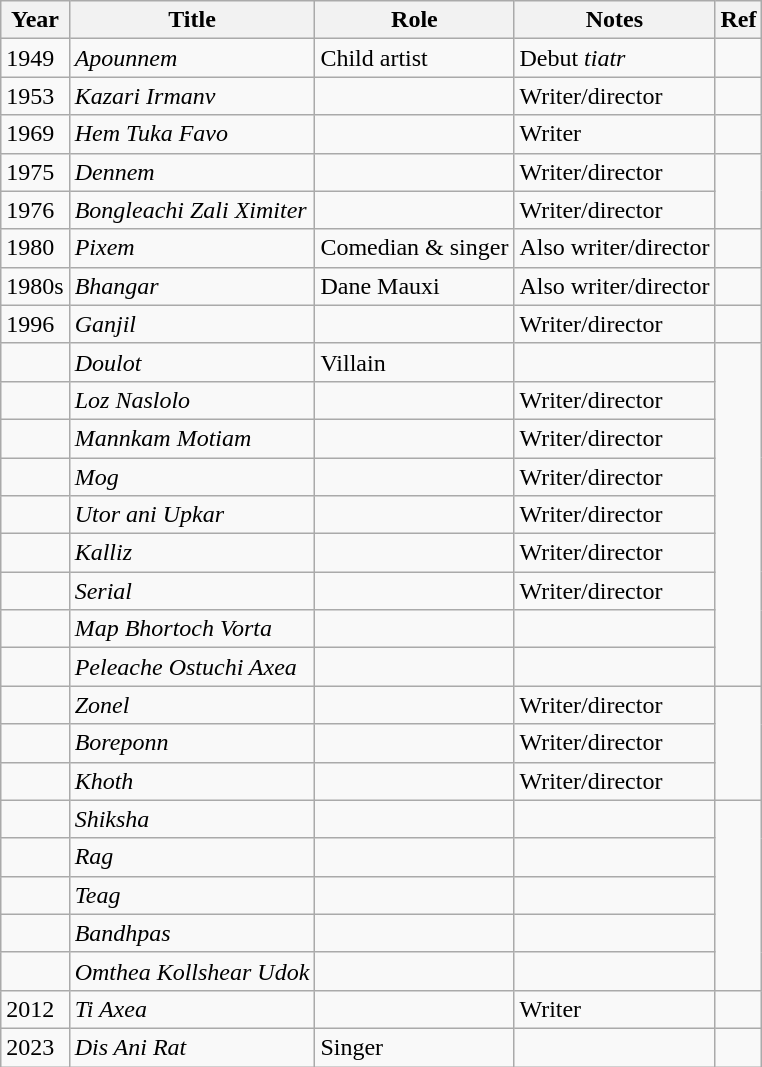<table class="wikitable sortable">
<tr>
<th>Year</th>
<th>Title</th>
<th>Role</th>
<th>Notes</th>
<th>Ref</th>
</tr>
<tr>
<td>1949</td>
<td><em>Apounnem</em></td>
<td>Child artist</td>
<td>Debut <em>tiatr</em></td>
<td></td>
</tr>
<tr>
<td>1953</td>
<td><em>Kazari Irmanv</em></td>
<td></td>
<td>Writer/director</td>
<td></td>
</tr>
<tr>
<td>1969</td>
<td><em>Hem Tuka Favo</em></td>
<td></td>
<td>Writer</td>
<td></td>
</tr>
<tr>
<td>1975</td>
<td><em>Dennem</em></td>
<td></td>
<td>Writer/director</td>
<td rowspan="2"></td>
</tr>
<tr>
<td>1976</td>
<td><em>Bongleachi Zali Ximiter</em></td>
<td></td>
<td>Writer/director</td>
</tr>
<tr>
<td>1980</td>
<td><em>Pixem</em></td>
<td>Comedian & singer</td>
<td>Also writer/director</td>
<td></td>
</tr>
<tr>
<td>1980s</td>
<td><em>Bhangar</em></td>
<td>Dane Mauxi</td>
<td>Also writer/director</td>
<td></td>
</tr>
<tr>
<td>1996</td>
<td><em>Ganjil</em></td>
<td></td>
<td>Writer/director</td>
<td></td>
</tr>
<tr>
<td></td>
<td><em>Doulot</em></td>
<td>Villain</td>
<td></td>
<td rowspan="9"></td>
</tr>
<tr>
<td></td>
<td><em>Loz Naslolo</em></td>
<td></td>
<td>Writer/director</td>
</tr>
<tr>
<td></td>
<td><em>Mannkam Motiam</em></td>
<td></td>
<td>Writer/director</td>
</tr>
<tr>
<td></td>
<td><em>Mog</em></td>
<td></td>
<td>Writer/director</td>
</tr>
<tr>
<td></td>
<td><em>Utor ani Upkar</em></td>
<td></td>
<td>Writer/director</td>
</tr>
<tr>
<td></td>
<td><em>Kalliz</em></td>
<td></td>
<td>Writer/director</td>
</tr>
<tr>
<td></td>
<td><em>Serial</em></td>
<td></td>
<td>Writer/director</td>
</tr>
<tr>
<td></td>
<td><em>Map Bhortoch Vorta</em></td>
<td></td>
<td></td>
</tr>
<tr>
<td></td>
<td><em>Peleache Ostuchi Axea</em></td>
<td></td>
<td></td>
</tr>
<tr>
<td></td>
<td><em>Zonel</em></td>
<td></td>
<td>Writer/director</td>
<td rowspan="3"></td>
</tr>
<tr>
<td></td>
<td><em>Boreponn</em></td>
<td></td>
<td>Writer/director</td>
</tr>
<tr>
<td></td>
<td><em>Khoth</em></td>
<td></td>
<td>Writer/director</td>
</tr>
<tr>
<td></td>
<td><em>Shiksha</em></td>
<td></td>
<td></td>
<td rowspan="5"></td>
</tr>
<tr>
<td></td>
<td><em>Rag</em></td>
<td></td>
<td></td>
</tr>
<tr>
<td></td>
<td><em>Teag</em></td>
<td></td>
<td></td>
</tr>
<tr>
<td></td>
<td><em>Bandhpas</em></td>
<td></td>
<td></td>
</tr>
<tr>
<td></td>
<td><em>Omthea Kollshear Udok</em></td>
<td></td>
<td></td>
</tr>
<tr>
<td>2012</td>
<td><em>Ti Axea</em></td>
<td></td>
<td>Writer</td>
<td></td>
</tr>
<tr>
<td>2023</td>
<td><em>Dis Ani Rat</em></td>
<td>Singer</td>
<td></td>
<td></td>
</tr>
</table>
